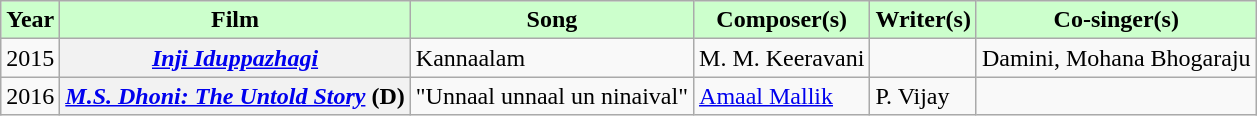<table class="wikitable sortable">
<tr>
<th style="background:#cfc; text-align:center;"><strong>Year</strong></th>
<th style="background:#cfc; text-align:center;"><strong>Film</strong></th>
<th style="background:#cfc; text-align:center;"><strong>Song</strong></th>
<th style="background:#cfc; text-align:center;"><strong>Composer(s)</strong></th>
<th style="background:#cfc; text-align:center;"><strong>Writer(s)</strong></th>
<th style="background:#cfc; text-align:center;"><strong>Co-singer(s)</strong></th>
</tr>
<tr>
<td>2015</td>
<th><em><a href='#'>Inji Iduppazhagi</a></em></th>
<td>Kannaalam</td>
<td>M. M. Keeravani</td>
<td></td>
<td>Damini, Mohana Bhogaraju</td>
</tr>
<tr>
<td>2016</td>
<th><em><a href='#'>M.S. Dhoni: The Untold Story</a></em> (D)</th>
<td>"Unnaal unnaal un ninaival"</td>
<td><a href='#'>Amaal Mallik</a></td>
<td>P. Vijay</td>
<td></td>
</tr>
</table>
